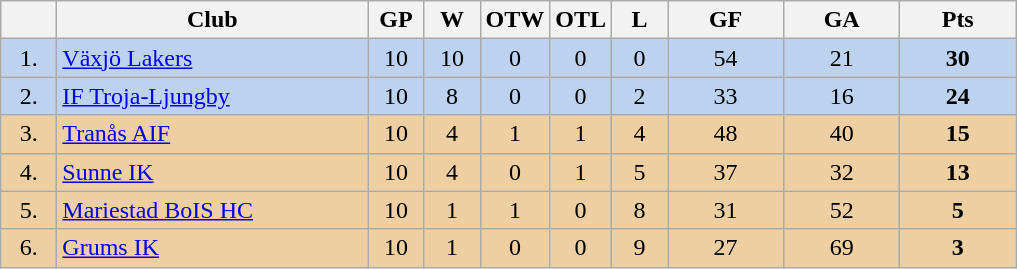<table class="wikitable">
<tr>
<th width="30"></th>
<th width="200">Club</th>
<th width="30">GP</th>
<th width="30">W</th>
<th width="30">OTW</th>
<th width="30">OTL</th>
<th width="30">L</th>
<th width="70">GF</th>
<th width="70">GA</th>
<th width="70">Pts</th>
</tr>
<tr bgcolor="#BCD2EE" align="center">
<td>1.</td>
<td align="left"><a href='#'>Växjö Lakers</a></td>
<td>10</td>
<td>10</td>
<td>0</td>
<td>0</td>
<td>0</td>
<td>54</td>
<td>21</td>
<td><strong>30</strong></td>
</tr>
<tr bgcolor="#BCD2EE" align="center">
<td>2.</td>
<td align="left"><a href='#'>IF Troja-Ljungby</a></td>
<td>10</td>
<td>8</td>
<td>0</td>
<td>0</td>
<td>2</td>
<td>33</td>
<td>16</td>
<td><strong>24</strong></td>
</tr>
<tr bgcolor="#EECFA1" align="center">
<td>3.</td>
<td align="left"><a href='#'>Tranås AIF</a></td>
<td>10</td>
<td>4</td>
<td>1</td>
<td>1</td>
<td>4</td>
<td>48</td>
<td>40</td>
<td><strong>15</strong></td>
</tr>
<tr bgcolor="#EECFA1" align="center">
<td>4.</td>
<td align="left"><a href='#'>Sunne IK</a></td>
<td>10</td>
<td>4</td>
<td>0</td>
<td>1</td>
<td>5</td>
<td>37</td>
<td>32</td>
<td><strong>13</strong></td>
</tr>
<tr bgcolor="#EECFA1" align="center">
<td>5.</td>
<td align="left"><a href='#'>Mariestad BoIS HC</a></td>
<td>10</td>
<td>1</td>
<td>1</td>
<td>0</td>
<td>8</td>
<td>31</td>
<td>52</td>
<td><strong>5</strong></td>
</tr>
<tr bgcolor="#EECFA1" align="center">
<td>6.</td>
<td align="left"><a href='#'>Grums IK</a></td>
<td>10</td>
<td>1</td>
<td>0</td>
<td>0</td>
<td>9</td>
<td>27</td>
<td>69</td>
<td><strong>3</strong></td>
</tr>
</table>
